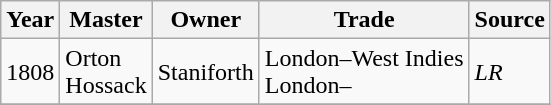<table class=" wikitable">
<tr>
<th>Year</th>
<th>Master</th>
<th>Owner</th>
<th>Trade</th>
<th>Source</th>
</tr>
<tr>
<td>1808</td>
<td>Orton<br>Hossack</td>
<td>Staniforth</td>
<td>London–West Indies<br>London–</td>
<td><em>LR</em></td>
</tr>
<tr>
</tr>
</table>
